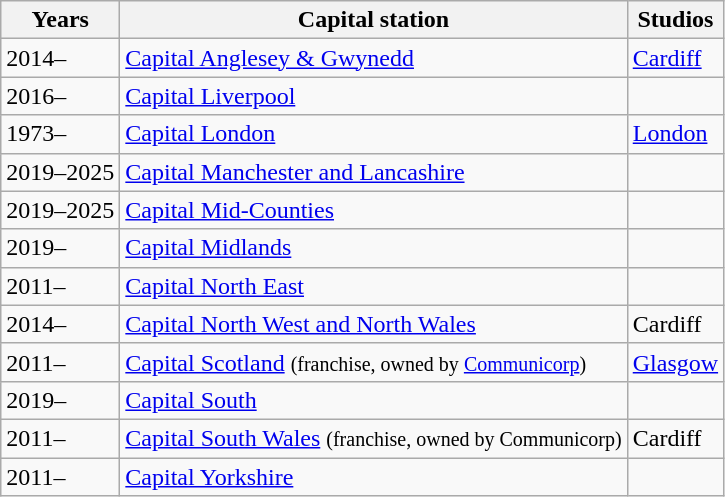<table class="wikitable sortable">
<tr>
<th>Years</th>
<th>Capital station</th>
<th>Studios</th>
</tr>
<tr>
<td>2014–</td>
<td><a href='#'>Capital Anglesey & Gwynedd</a></td>
<td><a href='#'>Cardiff</a></td>
</tr>
<tr>
<td>2016–</td>
<td><a href='#'>Capital Liverpool</a></td>
<td></td>
</tr>
<tr>
<td>1973–</td>
<td><a href='#'>Capital London</a></td>
<td><a href='#'>London</a></td>
</tr>
<tr>
<td>2019–2025</td>
<td><a href='#'>Capital Manchester and Lancashire</a></td>
<td></td>
</tr>
<tr>
<td>2019–2025</td>
<td><a href='#'>Capital Mid-Counties</a></td>
<td></td>
</tr>
<tr>
<td>2019–</td>
<td><a href='#'>Capital Midlands</a></td>
<td></td>
</tr>
<tr>
<td>2011–</td>
<td><a href='#'>Capital North East</a></td>
<td></td>
</tr>
<tr>
<td>2014–</td>
<td><a href='#'>Capital North West and North Wales</a></td>
<td>Cardiff</td>
</tr>
<tr>
<td>2011–</td>
<td><a href='#'>Capital Scotland</a> <small>(franchise, owned by <a href='#'>Communicorp</a>)</small></td>
<td><a href='#'>Glasgow</a></td>
</tr>
<tr>
<td>2019–</td>
<td><a href='#'>Capital South</a></td>
<td></td>
</tr>
<tr>
<td>2011–</td>
<td><a href='#'>Capital South Wales</a> <small>(franchise, owned by Communicorp)</small></td>
<td>Cardiff</td>
</tr>
<tr>
<td>2011–</td>
<td><a href='#'>Capital Yorkshire</a></td>
<td></td>
</tr>
</table>
